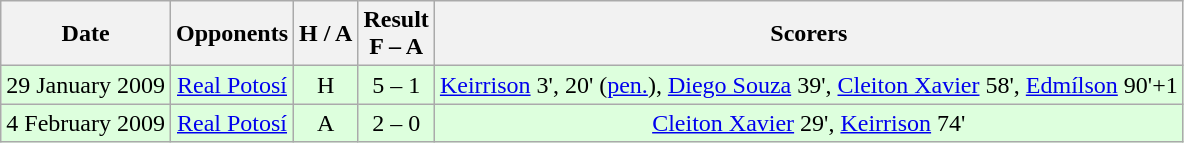<table class="wikitable" style="text-align:center">
<tr>
<th>Date</th>
<th>Opponents</th>
<th>H / A</th>
<th>Result<br>F – A</th>
<th>Scorers</th>
</tr>
<tr bgcolor="#ddffdd">
<td>29 January 2009</td>
<td><a href='#'>Real Potosí</a></td>
<td>H</td>
<td>5 – 1</td>
<td><a href='#'>Keirrison</a> 3', 20' (<a href='#'>pen.</a>), <a href='#'>Diego Souza</a> 39', <a href='#'>Cleiton Xavier</a> 58', <a href='#'>Edmílson</a> 90'+1</td>
</tr>
<tr bgcolor="#ddffdd">
<td>4 February 2009</td>
<td><a href='#'>Real Potosí</a></td>
<td>A</td>
<td>2 – 0</td>
<td><a href='#'>Cleiton Xavier</a> 29', <a href='#'>Keirrison</a> 74'</td>
</tr>
</table>
